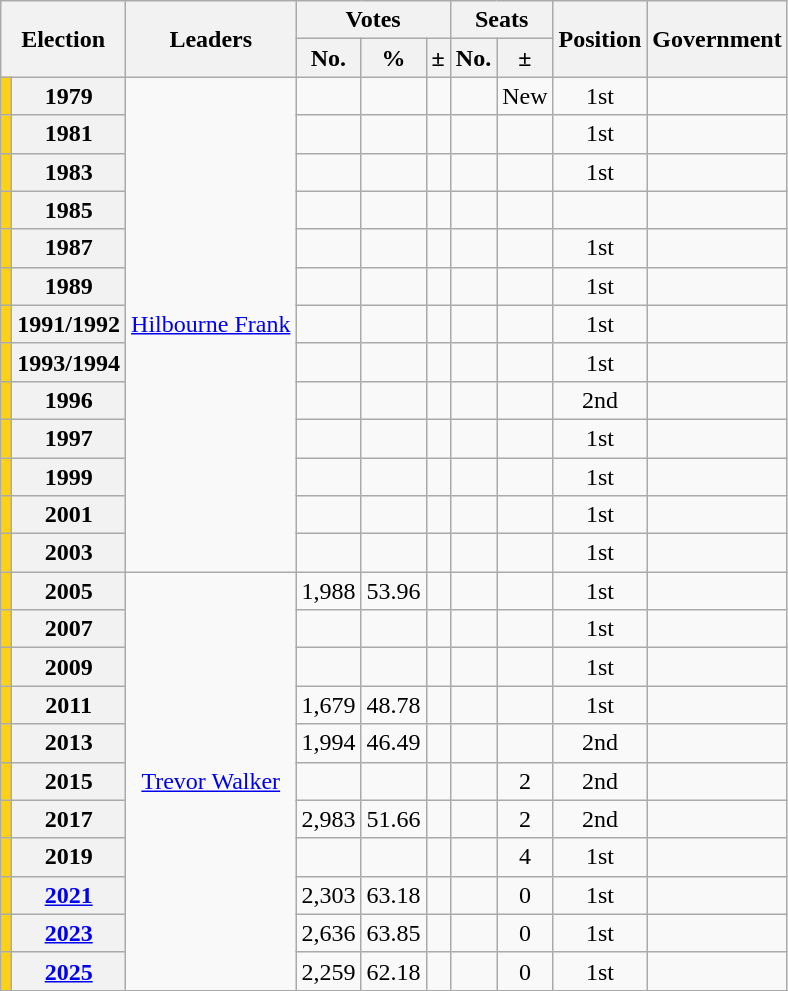<table class="wikitable" style="text-align:center">
<tr>
<th colspan="2" rowspan="2">Election</th>
<th rowspan="2">Leaders</th>
<th colspan="3">Votes</th>
<th colspan="2">Seats</th>
<th rowspan="2">Position</th>
<th rowspan="2">Government</th>
</tr>
<tr>
<th>No.</th>
<th>%</th>
<th>±</th>
<th>No.</th>
<th>±</th>
</tr>
<tr>
<th style="background-color: #FCD116"></th>
<th>1979</th>
<td rowspan="13"><a href='#'>Hilbourne Frank</a></td>
<td></td>
<td></td>
<td></td>
<td></td>
<td>New</td>
<td>1st</td>
<td></td>
</tr>
<tr>
<th style="background-color: #FCD116"></th>
<th>1981</th>
<td></td>
<td></td>
<td></td>
<td></td>
<td></td>
<td>1st</td>
<td></td>
</tr>
<tr>
<th style="background-color: #FCD116"></th>
<th>1983</th>
<td></td>
<td></td>
<td></td>
<td></td>
<td></td>
<td>1st</td>
<td></td>
</tr>
<tr>
<th style="background-color: #FCD116"></th>
<th>1985</th>
<td></td>
<td></td>
<td></td>
<td></td>
<td></td>
<td></td>
<td></td>
</tr>
<tr>
<th style="background-color: #FCD116"></th>
<th>1987</th>
<td></td>
<td></td>
<td></td>
<td></td>
<td></td>
<td>1st</td>
<td></td>
</tr>
<tr>
<th style="background-color: #FCD116"></th>
<th>1989</th>
<td></td>
<td></td>
<td></td>
<td></td>
<td></td>
<td>1st</td>
<td></td>
</tr>
<tr>
<th style="background-color: #FCD116"></th>
<th>1991/1992</th>
<td></td>
<td></td>
<td></td>
<td></td>
<td></td>
<td>1st</td>
<td></td>
</tr>
<tr>
<th style="background-color: #FCD116"></th>
<th>1993/1994</th>
<td></td>
<td></td>
<td></td>
<td></td>
<td></td>
<td>1st</td>
<td></td>
</tr>
<tr>
<th style="background-color: #FCD116"></th>
<th>1996</th>
<td></td>
<td></td>
<td></td>
<td></td>
<td></td>
<td>2nd</td>
<td></td>
</tr>
<tr>
<th style="background-color: #FCD116"></th>
<th>1997</th>
<td></td>
<td></td>
<td></td>
<td></td>
<td></td>
<td>1st</td>
<td></td>
</tr>
<tr>
<th style="background-color: #FCD116"></th>
<th>1999</th>
<td></td>
<td></td>
<td></td>
<td></td>
<td></td>
<td>1st</td>
<td></td>
</tr>
<tr>
<th style="background-color: #FCD116"></th>
<th>2001</th>
<td></td>
<td></td>
<td></td>
<td></td>
<td></td>
<td>1st</td>
<td></td>
</tr>
<tr>
<th style="background-color: #FCD116"></th>
<th>2003</th>
<td></td>
<td></td>
<td></td>
<td></td>
<td></td>
<td>1st</td>
<td></td>
</tr>
<tr>
<th style="background-color: #FCD116"></th>
<th>2005</th>
<td rowspan="11"><a href='#'>Trevor Walker</a></td>
<td>1,988</td>
<td>53.96</td>
<td></td>
<td></td>
<td></td>
<td>1st</td>
<td></td>
</tr>
<tr>
<th style="background-color: #FCD116"></th>
<th>2007</th>
<td></td>
<td></td>
<td></td>
<td></td>
<td></td>
<td>1st</td>
<td></td>
</tr>
<tr>
<th style="background-color: #FCD116"></th>
<th>2009</th>
<td></td>
<td></td>
<td></td>
<td></td>
<td></td>
<td>1st</td>
<td></td>
</tr>
<tr>
<th style="background-color: #FCD116"></th>
<th>2011</th>
<td>1,679</td>
<td>48.78</td>
<td></td>
<td></td>
<td></td>
<td>1st</td>
<td></td>
</tr>
<tr>
<th style="background-color: #FCD116"></th>
<th>2013</th>
<td>1,994</td>
<td>46.49</td>
<td></td>
<td></td>
<td></td>
<td>2nd</td>
<td></td>
</tr>
<tr>
<th style="background-color: #FCD116"></th>
<th>2015</th>
<td></td>
<td></td>
<td></td>
<td></td>
<td>2</td>
<td>2nd</td>
<td></td>
</tr>
<tr>
<th style="background-color:#FCD116"></th>
<th>2017</th>
<td>2,983</td>
<td>51.66</td>
<td></td>
<td></td>
<td>2</td>
<td>2nd</td>
<td></td>
</tr>
<tr>
<th style="background-color: #FCD116"></th>
<th>2019</th>
<td></td>
<td></td>
<td></td>
<td></td>
<td>4</td>
<td>1st</td>
<td></td>
</tr>
<tr>
<th style="background-color: #FCD116"></th>
<th><a href='#'>2021</a></th>
<td>2,303</td>
<td>63.18</td>
<td></td>
<td></td>
<td>0</td>
<td>1st</td>
<td></td>
</tr>
<tr>
<th style="background-color: #FCD116"></th>
<th><a href='#'>2023</a></th>
<td>2,636</td>
<td>63.85</td>
<td></td>
<td></td>
<td>0</td>
<td>1st</td>
<td></td>
</tr>
<tr>
<th style="background-color: #FCD116"></th>
<th><a href='#'>2025</a></th>
<td>2,259</td>
<td>62.18</td>
<td></td>
<td></td>
<td>0</td>
<td>1st</td>
<td></td>
</tr>
</table>
